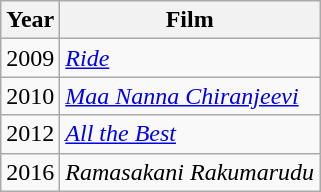<table class="wikitable sortable">
<tr>
<th>Year</th>
<th>Film</th>
</tr>
<tr>
<td>2009</td>
<td><em><a href='#'>Ride</a></em></td>
</tr>
<tr>
<td>2010</td>
<td><em><a href='#'>Maa Nanna Chiranjeevi</a></em></td>
</tr>
<tr>
<td>2012</td>
<td><a href='#'><em>All the Best</em></a></td>
</tr>
<tr>
<td>2016</td>
<td><em>Ramasakani Rakumarudu</em></td>
</tr>
</table>
